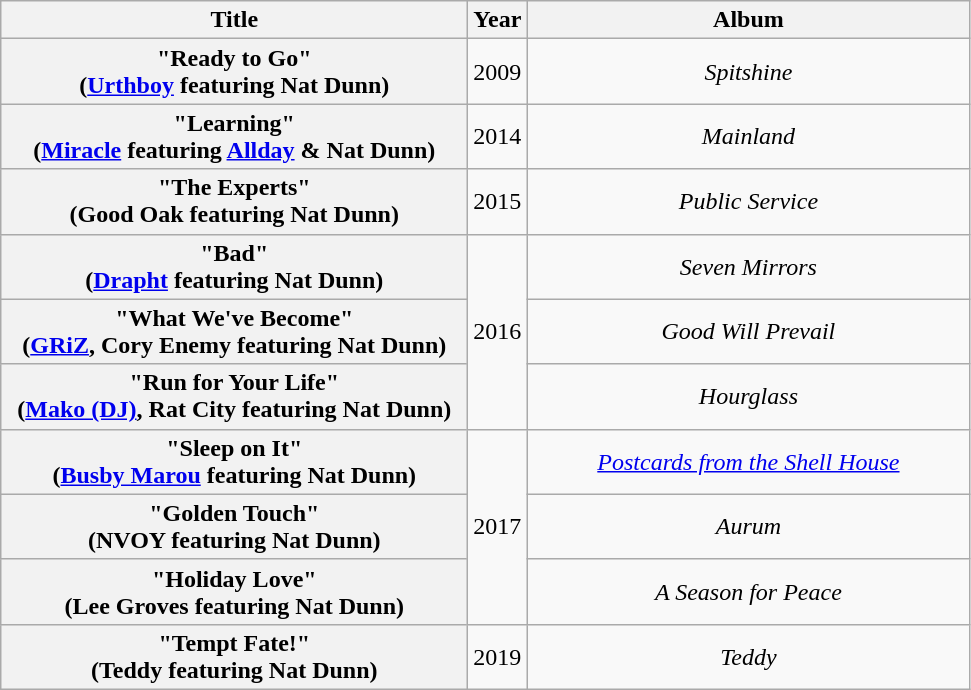<table class="wikitable plainrowheaders" style="text-align:center;" border="1">
<tr>
<th scope="col" style="width:19em;">Title</th>
<th scope="col" style="width:1em;">Year</th>
<th scope="col" style="width:18em;">Album</th>
</tr>
<tr>
<th scope="row">"Ready to Go"<br><span>(<a href='#'>Urthboy</a> featuring Nat Dunn)</span></th>
<td>2009</td>
<td><em>Spitshine</em></td>
</tr>
<tr>
<th scope="row">"Learning"<br><span>(<a href='#'>Miracle</a> featuring <a href='#'>Allday</a> & Nat Dunn)</span></th>
<td>2014</td>
<td><em>Mainland</em></td>
</tr>
<tr>
<th scope="row">"The Experts"<br><span>(Good Oak featuring Nat Dunn)</span></th>
<td>2015</td>
<td><em>Public Service</em></td>
</tr>
<tr>
<th scope="row">"Bad"<br><span>(<a href='#'>Drapht</a> featuring Nat Dunn)</span></th>
<td rowspan="3">2016</td>
<td><em>Seven Mirrors</em></td>
</tr>
<tr>
<th scope="row">"What We've Become"<br><span>(<a href='#'>GRiZ</a>, Cory Enemy featuring Nat Dunn)</span></th>
<td><em>Good Will Prevail</em></td>
</tr>
<tr>
<th scope="row">"Run for Your Life"<br><span>(<a href='#'>Mako (DJ)</a>, Rat City featuring Nat Dunn)</span></th>
<td><em>Hourglass</em></td>
</tr>
<tr>
<th scope="row">"Sleep on It"<br><span>(<a href='#'>Busby Marou</a> featuring Nat Dunn)</span></th>
<td rowspan="3">2017</td>
<td><em><a href='#'>Postcards from the Shell House</a></em></td>
</tr>
<tr>
<th scope="row">"Golden Touch"<br><span>(NVOY featuring Nat Dunn)</span></th>
<td><em>Aurum</em></td>
</tr>
<tr>
<th scope="row">"Holiday Love"<br><span>(Lee Groves featuring Nat Dunn)</span></th>
<td><em>A Season for Peace</em></td>
</tr>
<tr>
<th scope="row">"Tempt Fate!"<br><span>(Teddy featuring Nat Dunn)</span></th>
<td>2019</td>
<td><em>Teddy</em></td>
</tr>
</table>
